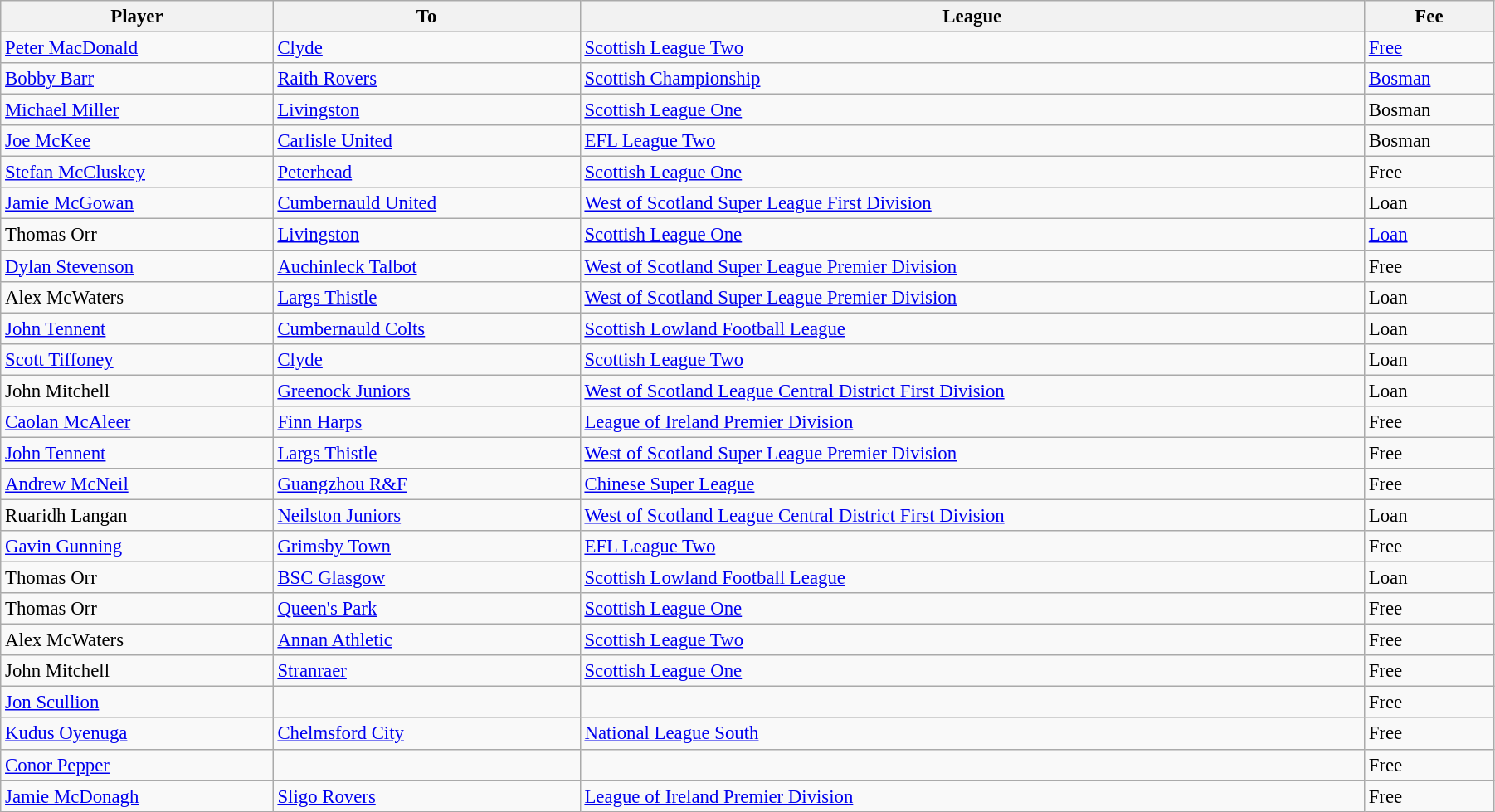<table class="wikitable" style="text-align:center; font-size:95%;width:95%; text-align:left">
<tr>
<th>Player</th>
<th>To</th>
<th>League</th>
<th>Fee</th>
</tr>
<tr>
<td> <a href='#'>Peter MacDonald</a></td>
<td> <a href='#'>Clyde</a></td>
<td><a href='#'>Scottish League Two</a></td>
<td><a href='#'>Free</a></td>
</tr>
<tr>
<td> <a href='#'>Bobby Barr</a></td>
<td> <a href='#'>Raith Rovers</a></td>
<td><a href='#'>Scottish Championship</a></td>
<td><a href='#'>Bosman</a></td>
</tr>
<tr>
<td> <a href='#'>Michael Miller</a></td>
<td> <a href='#'>Livingston</a></td>
<td><a href='#'>Scottish League One</a></td>
<td>Bosman</td>
</tr>
<tr>
<td> <a href='#'>Joe McKee</a></td>
<td> <a href='#'>Carlisle United</a></td>
<td><a href='#'>EFL League Two</a></td>
<td>Bosman</td>
</tr>
<tr>
<td> <a href='#'>Stefan McCluskey</a></td>
<td> <a href='#'>Peterhead</a></td>
<td><a href='#'>Scottish League One</a></td>
<td>Free</td>
</tr>
<tr>
<td> <a href='#'>Jamie McGowan</a></td>
<td> <a href='#'>Cumbernauld United</a></td>
<td><a href='#'>West of Scotland Super League First Division</a></td>
<td>Loan</td>
</tr>
<tr>
<td> Thomas Orr</td>
<td> <a href='#'>Livingston</a></td>
<td><a href='#'>Scottish League One</a></td>
<td><a href='#'>Loan</a></td>
</tr>
<tr>
<td> <a href='#'>Dylan Stevenson</a></td>
<td> <a href='#'>Auchinleck Talbot</a></td>
<td><a href='#'>West of Scotland Super League Premier Division</a></td>
<td>Free</td>
</tr>
<tr>
<td> Alex McWaters</td>
<td> <a href='#'>Largs Thistle</a></td>
<td><a href='#'>West of Scotland Super League Premier Division</a></td>
<td>Loan</td>
</tr>
<tr>
<td> <a href='#'>John Tennent</a></td>
<td> <a href='#'>Cumbernauld Colts</a></td>
<td><a href='#'>Scottish Lowland Football League</a></td>
<td>Loan</td>
</tr>
<tr>
<td> <a href='#'>Scott Tiffoney</a></td>
<td> <a href='#'>Clyde</a></td>
<td><a href='#'>Scottish League Two</a></td>
<td>Loan</td>
</tr>
<tr>
<td> John Mitchell</td>
<td> <a href='#'>Greenock Juniors</a></td>
<td><a href='#'>West of Scotland League Central District First Division</a></td>
<td>Loan</td>
</tr>
<tr>
<td> <a href='#'>Caolan McAleer</a></td>
<td> <a href='#'>Finn Harps</a></td>
<td><a href='#'>League of Ireland Premier Division</a></td>
<td>Free</td>
</tr>
<tr>
<td> <a href='#'>John Tennent</a></td>
<td> <a href='#'>Largs Thistle</a></td>
<td><a href='#'>West of Scotland Super League Premier Division</a></td>
<td>Free</td>
</tr>
<tr>
<td> <a href='#'>Andrew McNeil</a></td>
<td> <a href='#'>Guangzhou R&F</a></td>
<td><a href='#'>Chinese Super League</a></td>
<td>Free</td>
</tr>
<tr>
<td> Ruaridh Langan</td>
<td> <a href='#'>Neilston Juniors</a></td>
<td><a href='#'>West of Scotland League Central District First Division</a></td>
<td>Loan</td>
</tr>
<tr>
<td> <a href='#'>Gavin Gunning</a></td>
<td> <a href='#'>Grimsby Town</a></td>
<td><a href='#'>EFL League Two</a></td>
<td>Free</td>
</tr>
<tr>
<td> Thomas Orr</td>
<td> <a href='#'>BSC Glasgow</a></td>
<td><a href='#'>Scottish Lowland Football League</a></td>
<td>Loan</td>
</tr>
<tr>
<td> Thomas Orr</td>
<td> <a href='#'>Queen's Park</a></td>
<td><a href='#'>Scottish League One</a></td>
<td>Free</td>
</tr>
<tr>
<td> Alex McWaters</td>
<td> <a href='#'>Annan Athletic</a></td>
<td><a href='#'>Scottish League Two</a></td>
<td>Free</td>
</tr>
<tr>
<td> John Mitchell</td>
<td> <a href='#'>Stranraer</a></td>
<td><a href='#'>Scottish League One</a></td>
<td>Free</td>
</tr>
<tr>
<td> <a href='#'>Jon Scullion</a></td>
<td></td>
<td></td>
<td>Free</td>
</tr>
<tr>
<td> <a href='#'>Kudus Oyenuga</a></td>
<td> <a href='#'>Chelmsford City</a></td>
<td><a href='#'>National League South</a></td>
<td>Free</td>
</tr>
<tr>
<td> <a href='#'>Conor Pepper</a></td>
<td></td>
<td></td>
<td>Free</td>
</tr>
<tr>
<td> <a href='#'>Jamie McDonagh</a></td>
<td> <a href='#'>Sligo Rovers</a></td>
<td><a href='#'>League of Ireland Premier Division</a></td>
<td>Free</td>
</tr>
</table>
